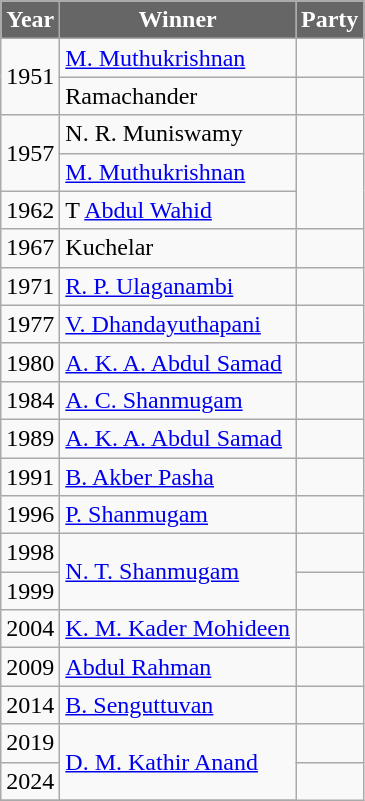<table class="wikitable sortable">
<tr>
<th style="background-color:#666666; color:white">Year</th>
<th style="background-color:#666666; color:white">Winner</th>
<th style="background-color:#666666; color:white; " colspan="2">Party</th>
</tr>
<tr>
<td rowspan="2">1951</td>
<td><a href='#'>M. Muthukrishnan</a></td>
<td></td>
</tr>
<tr>
<td>Ramachander</td>
<td></td>
</tr>
<tr>
<td rowspan="2">1957</td>
<td>N. R. Muniswamy</td>
<td></td>
</tr>
<tr>
<td><a href='#'>M. Muthukrishnan</a></td>
</tr>
<tr>
<td>1962</td>
<td>T <a href='#'>Abdul Wahid</a></td>
</tr>
<tr>
<td>1967</td>
<td>Kuchelar</td>
<td></td>
</tr>
<tr>
<td>1971</td>
<td><a href='#'>R. P. Ulaganambi</a></td>
</tr>
<tr>
<td>1977</td>
<td><a href='#'>V. Dhandayuthapani</a></td>
<td></td>
</tr>
<tr>
<td>1980</td>
<td><a href='#'>A. K. A. Abdul Samad</a></td>
<td></td>
</tr>
<tr>
<td>1984</td>
<td><a href='#'>A. C. Shanmugam</a></td>
<td></td>
</tr>
<tr>
<td>1989</td>
<td><a href='#'>A. K. A. Abdul Samad</a></td>
<td></td>
</tr>
<tr>
<td>1991</td>
<td><a href='#'>B. Akber Pasha</a></td>
</tr>
<tr>
<td>1996</td>
<td><a href='#'>P. Shanmugam</a></td>
<td></td>
</tr>
<tr>
<td>1998</td>
<td rowspan=2><a href='#'>N. T. Shanmugam</a></td>
<td></td>
</tr>
<tr>
<td>1999</td>
</tr>
<tr>
<td>2004</td>
<td><a href='#'>K. M. Kader Mohideen</a></td>
<td></td>
</tr>
<tr>
<td>2009</td>
<td><a href='#'>Abdul Rahman</a></td>
</tr>
<tr>
<td>2014</td>
<td><a href='#'>B. Senguttuvan</a></td>
<td></td>
</tr>
<tr>
<td>2019</td>
<td rowspan=2><a href='#'>D. M. Kathir Anand</a></td>
<td></td>
</tr>
<tr>
<td>2024</td>
</tr>
<tr>
</tr>
</table>
